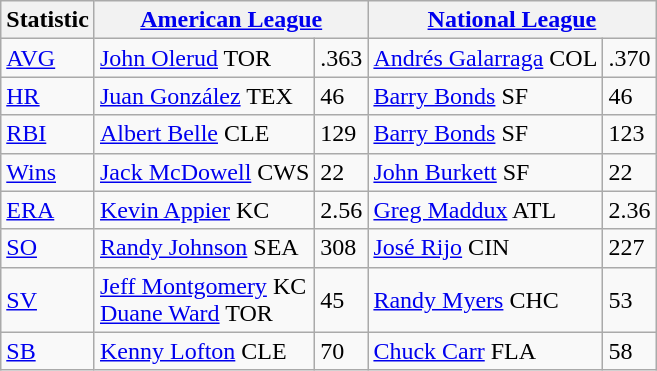<table class="wikitable">
<tr>
<th>Statistic</th>
<th colspan=2><a href='#'>American League</a></th>
<th colspan=2><a href='#'>National League</a></th>
</tr>
<tr>
<td><a href='#'>AVG</a></td>
<td><a href='#'>John Olerud</a> TOR</td>
<td>.363</td>
<td><a href='#'>Andrés Galarraga</a> COL</td>
<td>.370</td>
</tr>
<tr>
<td><a href='#'>HR</a></td>
<td><a href='#'>Juan González</a> TEX</td>
<td>46</td>
<td><a href='#'>Barry Bonds</a> SF</td>
<td>46</td>
</tr>
<tr>
<td><a href='#'>RBI</a></td>
<td><a href='#'>Albert Belle</a> CLE</td>
<td>129</td>
<td><a href='#'>Barry Bonds</a> SF</td>
<td>123</td>
</tr>
<tr>
<td><a href='#'>Wins</a></td>
<td><a href='#'>Jack McDowell</a> CWS</td>
<td>22</td>
<td><a href='#'>John Burkett</a> SF</td>
<td>22</td>
</tr>
<tr>
<td><a href='#'>ERA</a></td>
<td><a href='#'>Kevin Appier</a> KC</td>
<td>2.56</td>
<td><a href='#'>Greg Maddux</a> ATL</td>
<td>2.36</td>
</tr>
<tr>
<td><a href='#'>SO</a></td>
<td><a href='#'>Randy Johnson</a> SEA</td>
<td>308</td>
<td><a href='#'>José Rijo</a> CIN</td>
<td>227</td>
</tr>
<tr>
<td><a href='#'>SV</a></td>
<td><a href='#'>Jeff Montgomery</a> KC<br><a href='#'>Duane Ward</a> TOR</td>
<td>45</td>
<td><a href='#'>Randy Myers</a> CHC</td>
<td>53</td>
</tr>
<tr>
<td><a href='#'>SB</a></td>
<td><a href='#'>Kenny Lofton</a> CLE</td>
<td>70</td>
<td><a href='#'>Chuck Carr</a> FLA</td>
<td>58</td>
</tr>
</table>
